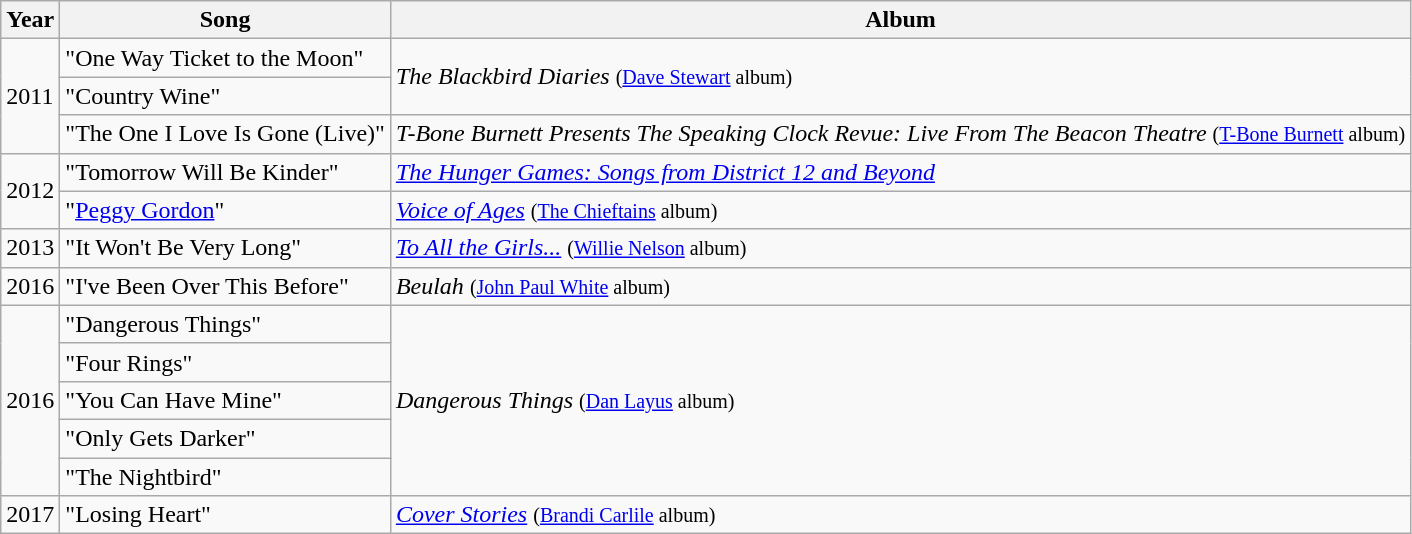<table class="wikitable plainrowheaders">
<tr>
<th>Year</th>
<th>Song</th>
<th>Album</th>
</tr>
<tr>
<td rowspan="3">2011</td>
<td>"One Way Ticket to the Moon"</td>
<td rowspan="2"><em>The Blackbird Diaries</em> <small>(<a href='#'>Dave Stewart</a> album)</small></td>
</tr>
<tr>
<td>"Country Wine"</td>
</tr>
<tr>
<td>"The One I Love Is Gone (Live)"</td>
<td><em>T-Bone Burnett Presents The Speaking Clock Revue: Live From The Beacon Theatre</em> <small>(<a href='#'>T-Bone Burnett</a> album)</small></td>
</tr>
<tr>
<td rowspan="2">2012</td>
<td>"Tomorrow Will Be Kinder"</td>
<td><em><a href='#'>The Hunger Games: Songs from District 12 and Beyond</a></em></td>
</tr>
<tr>
<td>"<a href='#'>Peggy Gordon</a>"</td>
<td><em><a href='#'>Voice of Ages</a></em> <small>(<a href='#'>The Chieftains</a> album)</small></td>
</tr>
<tr>
<td rowspan="1">2013</td>
<td>"It Won't Be Very Long"</td>
<td><em><a href='#'>To All the Girls...</a></em> <small>(<a href='#'>Willie Nelson</a> album)</small></td>
</tr>
<tr>
<td rowspan="1">2016</td>
<td>"I've Been Over This Before"</td>
<td><em>Beulah</em> <small>(<a href='#'>John Paul White</a> album)</small></td>
</tr>
<tr>
<td rowspan="5">2016</td>
<td>"Dangerous Things"</td>
<td rowspan="5"><em>Dangerous Things</em> <small>(<a href='#'>Dan Layus</a> album)</small></td>
</tr>
<tr>
<td>"Four Rings"</td>
</tr>
<tr>
<td>"You Can Have Mine"</td>
</tr>
<tr>
<td>"Only Gets Darker"</td>
</tr>
<tr>
<td>"The Nightbird"</td>
</tr>
<tr>
<td rowspan="1">2017</td>
<td>"Losing Heart"</td>
<td><em><a href='#'>Cover Stories</a></em> <small>(<a href='#'>Brandi Carlile</a> album)</small></td>
</tr>
</table>
